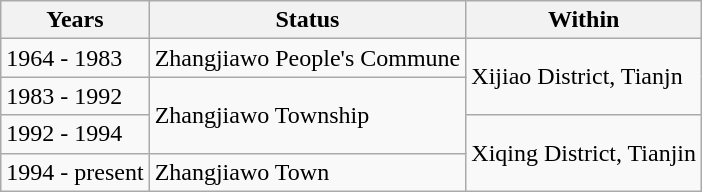<table class="wikitable">
<tr>
<th>Years</th>
<th>Status</th>
<th>Within</th>
</tr>
<tr>
<td>1964 - 1983</td>
<td>Zhangjiawo People's Commune</td>
<td rowspan="2">Xijiao District, Tianjn</td>
</tr>
<tr>
<td>1983 - 1992</td>
<td rowspan="2">Zhangjiawo Township</td>
</tr>
<tr>
<td>1992 - 1994</td>
<td rowspan="2">Xiqing District, Tianjin</td>
</tr>
<tr>
<td>1994 - present</td>
<td>Zhangjiawo Town</td>
</tr>
</table>
